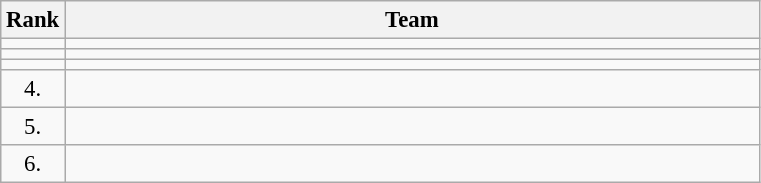<table class="wikitable" style="font-size:95%;">
<tr>
<th>Rank</th>
<th align="left" style="width: 30em">Team</th>
</tr>
<tr>
<td align="center"></td>
<td></td>
</tr>
<tr>
<td align="center"></td>
<td></td>
</tr>
<tr>
<td align="center"></td>
<td></td>
</tr>
<tr>
<td rowspan=1 align="center">4.</td>
<td></td>
</tr>
<tr>
<td rowspan=1 align="center">5.</td>
<td></td>
</tr>
<tr>
<td rowspan=1 align="center">6.</td>
<td></td>
</tr>
</table>
